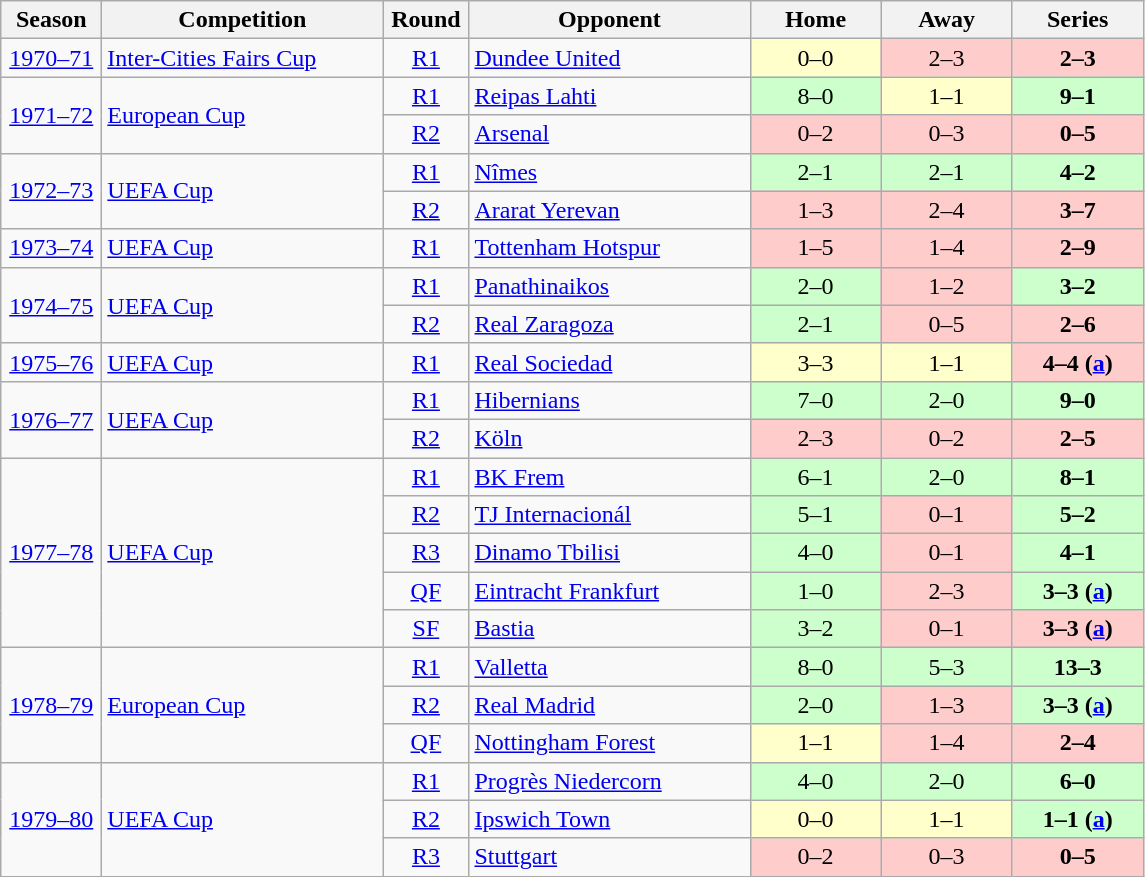<table class="wikitable">
<tr>
<th width=60>Season</th>
<th width=180>Competition</th>
<th width=50>Round</th>
<th width=180>Opponent</th>
<th width=80>Home</th>
<th width=80>Away</th>
<th width=80>Series</th>
</tr>
<tr>
<td align="center"><a href='#'>1970–71</a></td>
<td><a href='#'>Inter-Cities Fairs Cup</a></td>
<td align="center"><a href='#'>R1</a></td>
<td> <a href='#'>Dundee United</a></td>
<td align="center" bgcolor="#FFFFCC">0–0</td>
<td align="center" bgcolor="#FFCCCC">2–3</td>
<td align="center" bgcolor="#FFCCCC"><strong>2–3</strong></td>
</tr>
<tr>
<td align="center" rowspan=2><a href='#'>1971–72</a></td>
<td rowspan=2><a href='#'>European Cup</a></td>
<td align="center"><a href='#'>R1</a></td>
<td> <a href='#'>Reipas Lahti</a></td>
<td align="center" bgcolor="#CCFFCC">8–0</td>
<td align="center" bgcolor="#FFFFCC">1–1</td>
<td align="center" bgcolor="#CCFFCC"><strong>9–1</strong></td>
</tr>
<tr>
<td align="center"><a href='#'>R2</a></td>
<td> <a href='#'>Arsenal</a></td>
<td align="center" bgcolor="#FFCCCC">0–2</td>
<td align="center" bgcolor="#FFCCCC">0–3</td>
<td align="center" bgcolor="#FFCCCC"><strong>0–5</strong></td>
</tr>
<tr>
<td align="center" rowspan=2><a href='#'>1972–73</a></td>
<td rowspan=2><a href='#'>UEFA Cup</a></td>
<td align="center"><a href='#'>R1</a></td>
<td> <a href='#'>Nîmes</a></td>
<td align="center" bgcolor="#CCFFCC">2–1</td>
<td align="center" bgcolor="#CCFFCC">2–1</td>
<td align="center" bgcolor="#CCFFCC"><strong>4–2</strong></td>
</tr>
<tr>
<td align="center"><a href='#'>R2</a></td>
<td> <a href='#'>Ararat Yerevan</a></td>
<td align="center" bgcolor="#FFCCCC">1–3</td>
<td align="center" bgcolor="#FFCCCC">2–4</td>
<td align="center" bgcolor="#FFCCCC"><strong>3–7</strong></td>
</tr>
<tr>
<td align="center"><a href='#'>1973–74</a></td>
<td><a href='#'>UEFA Cup</a></td>
<td align="center"><a href='#'>R1</a></td>
<td> <a href='#'>Tottenham Hotspur</a></td>
<td align="center" bgcolor="#FFCCCC">1–5</td>
<td align="center" bgcolor="#FFCCCC">1–4</td>
<td align="center" bgcolor="#FFCCCC"><strong>2–9</strong></td>
</tr>
<tr>
<td align="center" rowspan=2><a href='#'>1974–75</a></td>
<td rowspan=2><a href='#'>UEFA Cup</a></td>
<td align="center"><a href='#'>R1</a></td>
<td> <a href='#'>Panathinaikos</a></td>
<td align="center" bgcolor="#CCFFCC">2–0</td>
<td align="center" bgcolor="#FFCCCC">1–2</td>
<td align="center" bgcolor="#CCFFCC"><strong>3–2</strong></td>
</tr>
<tr>
<td align="center"><a href='#'>R2</a></td>
<td> <a href='#'>Real Zaragoza</a></td>
<td align="center" bgcolor="#CCFFCC">2–1</td>
<td align="center" bgcolor="#FFCCCC">0–5</td>
<td align="center" bgcolor="#FFCCCC"><strong>2–6</strong></td>
</tr>
<tr>
<td align="center"><a href='#'>1975–76</a></td>
<td><a href='#'>UEFA Cup</a></td>
<td align="center"><a href='#'>R1</a></td>
<td> <a href='#'>Real Sociedad</a></td>
<td align="center" bgcolor="#FFFFCC">3–3</td>
<td align="center" bgcolor="#FFFFCC">1–1</td>
<td align="center" bgcolor="#FFCCCC"><strong>4–4 (<a href='#'>a</a>)</strong></td>
</tr>
<tr>
<td align="center" rowspan=2><a href='#'>1976–77</a></td>
<td rowspan=2><a href='#'>UEFA Cup</a></td>
<td align="center"><a href='#'>R1</a></td>
<td> <a href='#'>Hibernians</a></td>
<td align="center" bgcolor="#CCFFCC">7–0</td>
<td align="center" bgcolor="#CCFFCC">2–0</td>
<td align="center" bgcolor="#CCFFCC"><strong>9–0</strong></td>
</tr>
<tr>
<td align="center"><a href='#'>R2</a></td>
<td> <a href='#'>Köln</a></td>
<td align="center" bgcolor="#FFCCCC">2–3</td>
<td align="center" bgcolor="#FFCCCC">0–2</td>
<td align="center" bgcolor="#FFCCCC"><strong>2–5</strong></td>
</tr>
<tr>
<td align="center" rowspan=5><a href='#'>1977–78</a></td>
<td rowspan=5><a href='#'>UEFA Cup</a></td>
<td align="center"><a href='#'>R1</a></td>
<td> <a href='#'>BK Frem</a></td>
<td align="center" bgcolor="#CCFFCC">6–1</td>
<td align="center" bgcolor="#CCFFCC">2–0</td>
<td align="center" bgcolor="#CCFFCC"><strong>8–1</strong></td>
</tr>
<tr>
<td align="center"><a href='#'>R2</a></td>
<td> <a href='#'>TJ Internacionál</a></td>
<td align="center" bgcolor="#CCFFCC">5–1</td>
<td align="center" bgcolor="#FFCCCC">0–1</td>
<td align="center" bgcolor="#CCFFCC"><strong>5–2</strong></td>
</tr>
<tr>
<td align="center"><a href='#'>R3</a></td>
<td> <a href='#'>Dinamo Tbilisi</a></td>
<td align="center" bgcolor="#CCFFCC">4–0</td>
<td align="center" bgcolor="#FFCCCC">0–1</td>
<td align="center" bgcolor="#CCFFCC"><strong>4–1</strong></td>
</tr>
<tr>
<td align="center"><a href='#'>QF</a></td>
<td> <a href='#'>Eintracht Frankfurt</a></td>
<td align="center" bgcolor="#CCFFCC">1–0</td>
<td align="center" bgcolor="#FFCCCC">2–3</td>
<td align="center" bgcolor="#CCFFCC"><strong>3–3 (<a href='#'>a</a>)</strong></td>
</tr>
<tr>
<td align="center"><a href='#'>SF</a></td>
<td> <a href='#'>Bastia</a></td>
<td align="center" bgcolor="#CCFFCC">3–2</td>
<td align="center" bgcolor="#FFCCCC">0–1</td>
<td align="center" bgcolor="#FFCCCC"><strong>3–3 (<a href='#'>a</a>)</strong></td>
</tr>
<tr>
<td align="center" rowspan=3><a href='#'>1978–79</a></td>
<td rowspan=3><a href='#'>European Cup</a></td>
<td align="center"><a href='#'>R1</a></td>
<td> <a href='#'>Valletta</a></td>
<td align="center" bgcolor="#CCFFCC">8–0</td>
<td align="center" bgcolor="#CCFFCC">5–3</td>
<td align="center" bgcolor="#CCFFCC"><strong>13–3</strong></td>
</tr>
<tr>
<td align="center"><a href='#'>R2</a></td>
<td> <a href='#'>Real Madrid</a></td>
<td align="center" bgcolor="#CCFFCC">2–0</td>
<td align="center" bgcolor="#FFCCCC">1–3</td>
<td align="center" bgcolor="#CCFFCC"><strong>3–3 (<a href='#'>a</a>)</strong></td>
</tr>
<tr>
<td align="center"><a href='#'>QF</a></td>
<td> <a href='#'>Nottingham Forest</a></td>
<td align="center" bgcolor="#FFFFCC">1–1</td>
<td align="center" bgcolor="#FFCCCC">1–4</td>
<td align="center" bgcolor="#FFCCCC"><strong>2–4</strong></td>
</tr>
<tr>
<td align="center" rowspan=3><a href='#'>1979–80</a></td>
<td rowspan=3><a href='#'>UEFA Cup</a></td>
<td align="center"><a href='#'>R1</a></td>
<td> <a href='#'>Progrès Niedercorn</a></td>
<td align="center" bgcolor="#CCFFCC">4–0</td>
<td align="center" bgcolor="#CCFFCC">2–0</td>
<td align="center" bgcolor="#CCFFCC"><strong>6–0</strong></td>
</tr>
<tr>
<td align="center"><a href='#'>R2</a></td>
<td> <a href='#'>Ipswich Town</a></td>
<td align="center" bgcolor="#FFFFCC">0–0</td>
<td align="center" bgcolor="#FFFFCC">1–1</td>
<td align="center" bgcolor="#CCFFCC"><strong>1–1 (<a href='#'>a</a>)</strong></td>
</tr>
<tr>
<td align="center"><a href='#'>R3</a></td>
<td> <a href='#'>Stuttgart</a></td>
<td align="center" bgcolor="#FFCCCC">0–2</td>
<td align="center" bgcolor="#FFCCCC">0–3</td>
<td align="center" bgcolor="#FFCCCC"><strong>0–5</strong></td>
</tr>
</table>
